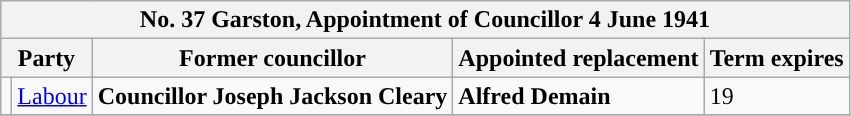<table class="wikitable">
<tr>
<th colspan="5"><strong>No. 37 Garston, Appointment of Councillor 4 June 1941</strong></th>
</tr>
<tr>
<th colspan="2">Party</th>
<th>Former councillor</th>
<th>Appointed replacement</th>
<th>Term expires</th>
</tr>
<tr>
<td style="background-color:"></td>
<td><a href='#'>Labour</a></td>
<td><strong>Councillor Joseph Jackson Cleary</strong></td>
<td><strong>Alfred Demain</strong></td>
<td>19</td>
</tr>
<tr>
</tr>
</table>
